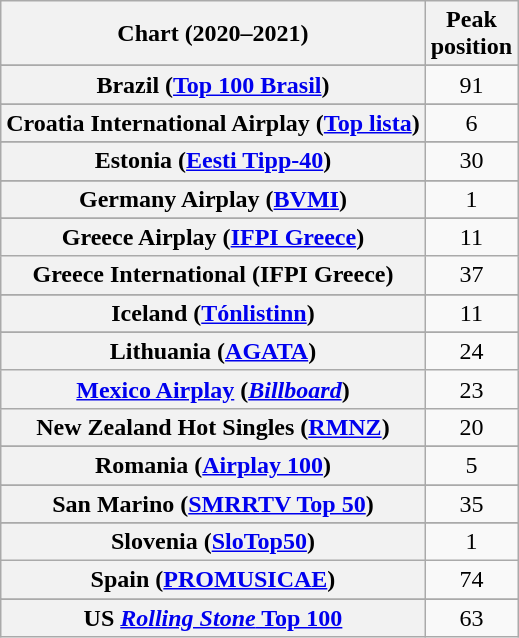<table class="wikitable sortable plainrowheaders" style="text-align:center">
<tr>
<th scope="col">Chart (2020–2021)</th>
<th scope="col">Peak<br>position</th>
</tr>
<tr>
</tr>
<tr>
</tr>
<tr>
</tr>
<tr>
</tr>
<tr>
<th scope="row">Brazil (<a href='#'>Top 100 Brasil</a>)</th>
<td>91</td>
</tr>
<tr>
</tr>
<tr>
</tr>
<tr>
</tr>
<tr>
</tr>
<tr>
</tr>
<tr>
<th scope="row">Croatia International Airplay (<a href='#'>Top lista</a>)</th>
<td>6</td>
</tr>
<tr>
</tr>
<tr>
</tr>
<tr>
<th scope="row">Estonia (<a href='#'>Eesti Tipp-40</a>)</th>
<td>30</td>
</tr>
<tr>
</tr>
<tr>
</tr>
<tr>
</tr>
<tr>
</tr>
<tr>
<th scope="row">Germany Airplay (<a href='#'>BVMI</a>)</th>
<td>1</td>
</tr>
<tr>
</tr>
<tr>
<th scope="row">Greece Airplay (<a href='#'>IFPI Greece</a>)</th>
<td>11</td>
</tr>
<tr>
<th scope="row">Greece International (IFPI Greece)</th>
<td>37</td>
</tr>
<tr>
</tr>
<tr>
</tr>
<tr>
</tr>
<tr>
</tr>
<tr>
<th scope="row">Iceland (<a href='#'>Tónlistinn</a>)</th>
<td>11</td>
</tr>
<tr>
</tr>
<tr>
</tr>
<tr>
</tr>
<tr>
<th scope="row">Lithuania (<a href='#'>AGATA</a>)</th>
<td>24</td>
</tr>
<tr>
<th scope="row"><a href='#'>Mexico Airplay</a> (<em><a href='#'>Billboard</a></em>)</th>
<td>23</td>
</tr>
<tr>
<th scope="row">New Zealand Hot Singles (<a href='#'>RMNZ</a>)</th>
<td>20</td>
</tr>
<tr>
</tr>
<tr>
</tr>
<tr>
</tr>
<tr>
</tr>
<tr>
</tr>
<tr>
<th scope="row">Romania (<a href='#'>Airplay 100</a>)</th>
<td>5</td>
</tr>
<tr>
</tr>
<tr>
<th scope="row">San Marino (<a href='#'>SMRRTV Top 50</a>)</th>
<td>35</td>
</tr>
<tr>
</tr>
<tr>
</tr>
<tr>
</tr>
<tr>
<th scope="row">Slovenia (<a href='#'>SloTop50</a>)</th>
<td>1</td>
</tr>
<tr>
<th scope="row">Spain (<a href='#'>PROMUSICAE</a>)</th>
<td>74</td>
</tr>
<tr>
</tr>
<tr>
</tr>
<tr>
</tr>
<tr>
</tr>
<tr>
</tr>
<tr>
</tr>
<tr>
</tr>
<tr>
</tr>
<tr>
</tr>
<tr>
<th scope="row">US <a href='#'><em>Rolling Stone</em> Top 100</a></th>
<td>63</td>
</tr>
</table>
